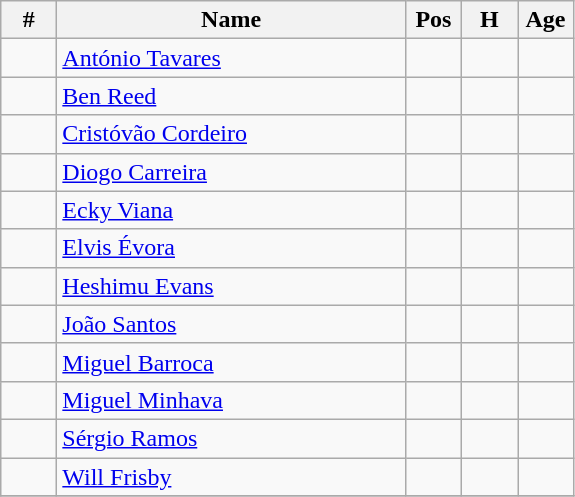<table class="wikitable">
<tr>
<th width="30">#</th>
<th width="225">Name</th>
<th width="30">Pos</th>
<th width="30">H</th>
<th width="30">Age</th>
</tr>
<tr>
<td></td>
<td> <a href='#'>António Tavares</a></td>
<td></td>
<td></td>
<td></td>
</tr>
<tr>
<td></td>
<td> <a href='#'>Ben Reed</a></td>
<td></td>
<td></td>
<td></td>
</tr>
<tr>
<td></td>
<td> <a href='#'>Cristóvão Cordeiro</a></td>
<td></td>
<td></td>
<td></td>
</tr>
<tr>
<td></td>
<td> <a href='#'>Diogo Carreira</a></td>
<td></td>
<td></td>
<td></td>
</tr>
<tr>
<td></td>
<td> <a href='#'>Ecky Viana</a></td>
<td></td>
<td></td>
<td></td>
</tr>
<tr>
<td></td>
<td> <a href='#'>Elvis Évora</a></td>
<td></td>
<td></td>
<td></td>
</tr>
<tr>
<td></td>
<td> <a href='#'>Heshimu Evans</a></td>
<td></td>
<td></td>
<td></td>
</tr>
<tr>
<td></td>
<td> <a href='#'>João Santos</a></td>
<td></td>
<td></td>
<td></td>
</tr>
<tr>
<td></td>
<td> <a href='#'>Miguel Barroca</a></td>
<td></td>
<td></td>
<td></td>
</tr>
<tr>
<td></td>
<td> <a href='#'>Miguel Minhava</a></td>
<td></td>
<td></td>
<td></td>
</tr>
<tr>
<td></td>
<td> <a href='#'>Sérgio Ramos</a></td>
<td></td>
<td></td>
<td></td>
</tr>
<tr>
<td></td>
<td> <a href='#'>Will Frisby</a></td>
<td></td>
<td></td>
<td></td>
</tr>
<tr>
</tr>
</table>
